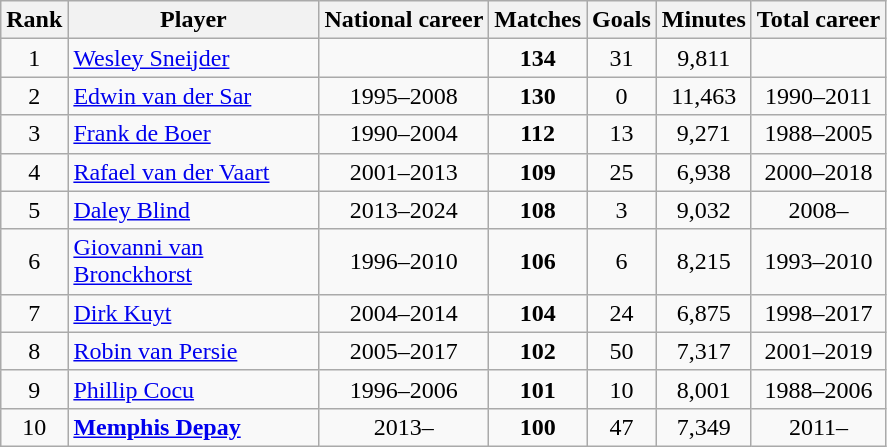<table class="wikitable sortable" style="text-align:center;">
<tr>
<th>Rank</th>
<th style="width:160px;">Player</th>
<th>National career</th>
<th>Matches</th>
<th>Goals</th>
<th>Minutes</th>
<th>Total career</th>
</tr>
<tr>
<td>1</td>
<td align=left><a href='#'>Wesley Sneijder</a></td>
<td></td>
<td><strong>134</strong></td>
<td>31</td>
<td>9,811</td>
<td></td>
</tr>
<tr>
<td>2</td>
<td align=left><a href='#'>Edwin van der Sar</a></td>
<td>1995–2008</td>
<td><strong>130</strong></td>
<td>0</td>
<td>11,463</td>
<td>1990–2011</td>
</tr>
<tr>
<td>3</td>
<td align=left><a href='#'>Frank de Boer</a></td>
<td>1990–2004</td>
<td><strong>112</strong></td>
<td>13</td>
<td>9,271</td>
<td>1988–2005</td>
</tr>
<tr>
<td>4</td>
<td align=left><a href='#'>Rafael van der Vaart</a></td>
<td>2001–2013</td>
<td><strong>109</strong></td>
<td>25</td>
<td>6,938</td>
<td>2000–2018</td>
</tr>
<tr>
<td>5</td>
<td align=left><a href='#'>Daley Blind</a></td>
<td>2013–2024</td>
<td><strong>108</strong></td>
<td>3</td>
<td>9,032</td>
<td>2008–</td>
</tr>
<tr>
<td>6</td>
<td align=left><a href='#'>Giovanni van Bronckhorst</a></td>
<td>1996–2010</td>
<td><strong>106</strong></td>
<td>6</td>
<td>8,215</td>
<td>1993–2010</td>
</tr>
<tr>
<td>7</td>
<td align=left><a href='#'>Dirk Kuyt</a></td>
<td>2004–2014</td>
<td><strong>104</strong></td>
<td>24</td>
<td>6,875</td>
<td>1998–2017</td>
</tr>
<tr>
<td>8</td>
<td align=left><a href='#'>Robin van Persie</a></td>
<td>2005–2017</td>
<td><strong>102</strong></td>
<td>50</td>
<td>7,317</td>
<td>2001–2019</td>
</tr>
<tr>
<td>9</td>
<td align=left><a href='#'>Phillip Cocu</a></td>
<td>1996–2006</td>
<td><strong>101</strong></td>
<td>10</td>
<td>8,001</td>
<td>1988–2006</td>
</tr>
<tr>
<td>10</td>
<td align=left><strong><a href='#'>Memphis Depay</a></strong></td>
<td>2013–</td>
<td><strong>100</strong></td>
<td>47</td>
<td>7,349</td>
<td>2011–</td>
</tr>
</table>
